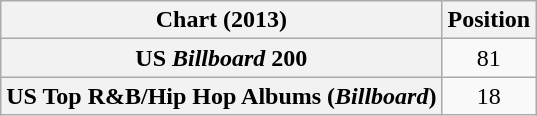<table class="wikitable plainrowheaders" style="text-align:center">
<tr>
<th scope="col">Chart (2013)</th>
<th scope="col">Position</th>
</tr>
<tr>
<th scope="row">US <em>Billboard</em> 200</th>
<td style="text-align:center;">81</td>
</tr>
<tr>
<th scope="row">US Top R&B/Hip Hop Albums (<em>Billboard</em>)</th>
<td style="text-align:center;">18</td>
</tr>
</table>
